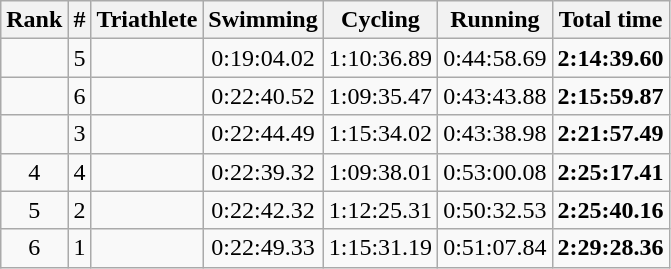<table class="wikitable sortable" style="text-align:center">
<tr>
<th data-sort-type="number">Rank</th>
<th>#</th>
<th>Triathlete</th>
<th>Swimming</th>
<th>Cycling</th>
<th>Running</th>
<th>Total time</th>
</tr>
<tr>
<td></td>
<td>5</td>
<td align=left></td>
<td>0:19:04.02</td>
<td>1:10:36.89</td>
<td>0:44:58.69</td>
<td><strong>2:14:39.60</strong></td>
</tr>
<tr>
<td></td>
<td>6</td>
<td align=left></td>
<td>0:22:40.52</td>
<td>1:09:35.47</td>
<td>0:43:43.88</td>
<td><strong>2:15:59.87</strong></td>
</tr>
<tr>
<td></td>
<td>3</td>
<td align=left></td>
<td>0:22:44.49</td>
<td>1:15:34.02</td>
<td>0:43:38.98</td>
<td><strong> 2:21:57.49</strong></td>
</tr>
<tr>
<td>4</td>
<td>4</td>
<td align=left></td>
<td>0:22:39.32</td>
<td>1:09:38.01</td>
<td>0:53:00.08</td>
<td><strong>2:25:17.41</strong></td>
</tr>
<tr>
<td>5</td>
<td>2</td>
<td align=left></td>
<td>0:22:42.32</td>
<td>1:12:25.31</td>
<td>0:50:32.53</td>
<td><strong>2:25:40.16</strong></td>
</tr>
<tr>
<td>6</td>
<td>1</td>
<td align=left></td>
<td>0:22:49.33</td>
<td>1:15:31.19</td>
<td>0:51:07.84</td>
<td><strong>2:29:28.36</strong></td>
</tr>
</table>
